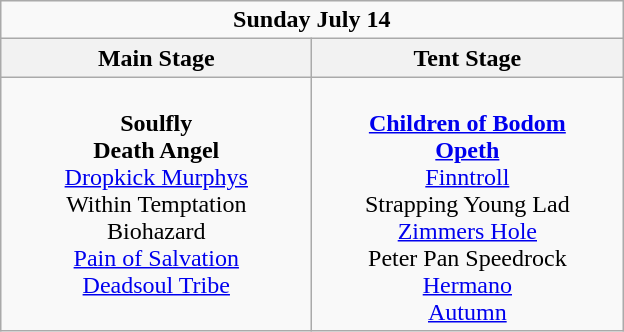<table class="wikitable">
<tr>
<td colspan="3" align="center"><strong>Sunday July 14</strong></td>
</tr>
<tr>
<th>Main Stage</th>
<th>Tent Stage</th>
</tr>
<tr>
<td valign="top" align="center" width=200><br><strong>Soulfly</strong>
<br><strong>Death Angel</strong>
<br><a href='#'>Dropkick Murphys</a>
<br>Within Temptation
<br>Biohazard
<br><a href='#'>Pain of Salvation</a>
<br><a href='#'>Deadsoul Tribe</a></td>
<td valign="top" align="center" width=200><br><strong><a href='#'>Children of Bodom</a></strong>
<br><strong><a href='#'>Opeth</a></strong>
<br><a href='#'>Finntroll</a>
<br>Strapping Young Lad
<br><a href='#'>Zimmers Hole</a>
<br>Peter Pan Speedrock
<br><a href='#'>Hermano</a>
<br><a href='#'>Autumn</a></td>
</tr>
</table>
